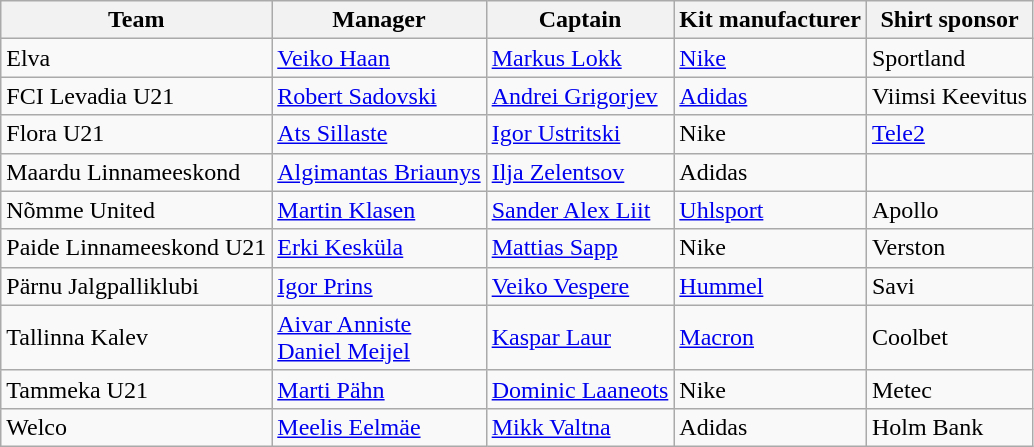<table class="wikitable sortable" style="text-align: left;">
<tr>
<th>Team</th>
<th>Manager</th>
<th>Captain</th>
<th>Kit manufacturer</th>
<th>Shirt sponsor</th>
</tr>
<tr>
<td>Elva</td>
<td> <a href='#'>Veiko Haan</a></td>
<td> <a href='#'>Markus Lokk</a></td>
<td><a href='#'>Nike</a></td>
<td>Sportland</td>
</tr>
<tr>
<td>FCI Levadia U21</td>
<td> <a href='#'>Robert Sadovski</a></td>
<td> <a href='#'>Andrei Grigorjev</a></td>
<td><a href='#'>Adidas</a></td>
<td>Viimsi Keevitus</td>
</tr>
<tr>
<td>Flora U21</td>
<td> <a href='#'>Ats Sillaste</a></td>
<td> <a href='#'>Igor Ustritski</a></td>
<td>Nike</td>
<td><a href='#'>Tele2</a></td>
</tr>
<tr>
<td>Maardu Linnameeskond</td>
<td> <a href='#'>Algimantas Briaunys</a></td>
<td> <a href='#'>Ilja Zelentsov</a></td>
<td>Adidas</td>
<td></td>
</tr>
<tr>
<td>Nõmme United</td>
<td> <a href='#'>Martin Klasen</a></td>
<td> <a href='#'>Sander Alex Liit</a></td>
<td><a href='#'>Uhlsport</a></td>
<td>Apollo</td>
</tr>
<tr>
<td>Paide Linnameeskond U21</td>
<td> <a href='#'>Erki Kesküla</a></td>
<td> <a href='#'>Mattias Sapp</a></td>
<td>Nike</td>
<td>Verston</td>
</tr>
<tr>
<td>Pärnu Jalgpalliklubi</td>
<td> <a href='#'>Igor Prins</a></td>
<td> <a href='#'>Veiko Vespere</a></td>
<td><a href='#'>Hummel</a></td>
<td>Savi</td>
</tr>
<tr>
<td>Tallinna Kalev</td>
<td> <a href='#'>Aivar Anniste</a><br> <a href='#'>Daniel Meijel</a></td>
<td> <a href='#'>Kaspar Laur</a></td>
<td><a href='#'>Macron</a></td>
<td>Coolbet</td>
</tr>
<tr>
<td>Tammeka U21</td>
<td> <a href='#'>Marti Pähn</a></td>
<td> <a href='#'>Dominic Laaneots</a></td>
<td>Nike</td>
<td>Metec</td>
</tr>
<tr>
<td>Welco</td>
<td> <a href='#'>Meelis Eelmäe</a></td>
<td> <a href='#'>Mikk Valtna</a></td>
<td>Adidas</td>
<td>Holm Bank</td>
</tr>
</table>
